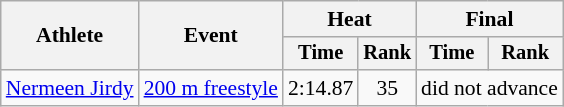<table class=wikitable style="font-size:90%">
<tr>
<th rowspan=2>Athlete</th>
<th rowspan=2>Event</th>
<th colspan="2">Heat</th>
<th colspan="2">Final</th>
</tr>
<tr style="font-size:95%">
<th>Time</th>
<th>Rank</th>
<th>Time</th>
<th>Rank</th>
</tr>
<tr align=center>
<td align=left><a href='#'>Nermeen Jirdy</a></td>
<td align=left><a href='#'>200 m freestyle</a></td>
<td>2:14.87</td>
<td>35</td>
<td colspan=2>did not advance</td>
</tr>
</table>
